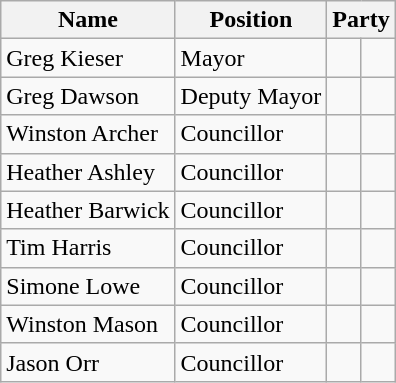<table class="wikitable">
<tr>
<th>Name</th>
<th>Position</th>
<th colspan="2">Party</th>
</tr>
<tr>
<td>Greg Kieser</td>
<td>Mayor</td>
<td></td>
<td></td>
</tr>
<tr>
<td>Greg Dawson</td>
<td>Deputy Mayor</td>
<td></td>
<td></td>
</tr>
<tr>
<td>Winston Archer</td>
<td>Councillor</td>
<td></td>
<td></td>
</tr>
<tr>
<td>Heather Ashley</td>
<td>Councillor</td>
<td></td>
<td></td>
</tr>
<tr>
<td>Heather Barwick</td>
<td>Councillor</td>
<td></td>
<td></td>
</tr>
<tr>
<td>Tim Harris</td>
<td>Councillor</td>
<td></td>
<td></td>
</tr>
<tr>
<td>Simone Lowe</td>
<td>Councillor</td>
<td></td>
<td></td>
</tr>
<tr>
<td>Winston Mason</td>
<td>Councillor</td>
<td></td>
<td></td>
</tr>
<tr>
<td>Jason Orr</td>
<td>Councillor</td>
<td></td>
<td></td>
</tr>
</table>
